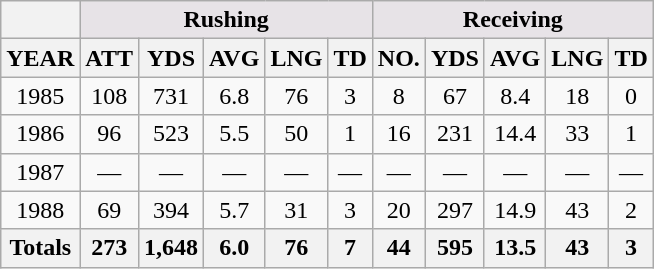<table class=wikitable style="text-align:center">
<tr>
<th></th>
<th colspan="5" style="background:#e7e3e7;">Rushing</th>
<th colspan="5" style="background:#e7e3e7;">Receiving</th>
</tr>
<tr>
<th>YEAR</th>
<th>ATT</th>
<th>YDS</th>
<th>AVG</th>
<th>LNG</th>
<th>TD</th>
<th>NO.</th>
<th>YDS</th>
<th>AVG</th>
<th>LNG</th>
<th>TD</th>
</tr>
<tr>
<td>1985</td>
<td>108</td>
<td>731</td>
<td>6.8</td>
<td>76</td>
<td>3</td>
<td>8</td>
<td>67</td>
<td>8.4</td>
<td>18</td>
<td>0</td>
</tr>
<tr>
<td>1986</td>
<td>96</td>
<td>523</td>
<td>5.5</td>
<td>50</td>
<td>1</td>
<td>16</td>
<td>231</td>
<td>14.4</td>
<td>33</td>
<td>1</td>
</tr>
<tr>
<td>1987</td>
<td>—</td>
<td>—</td>
<td>—</td>
<td>—</td>
<td>—</td>
<td>—</td>
<td>—</td>
<td>—</td>
<td>—</td>
<td>—</td>
</tr>
<tr>
<td>1988</td>
<td>69</td>
<td>394</td>
<td>5.7</td>
<td>31</td>
<td>3</td>
<td>20</td>
<td>297</td>
<td>14.9</td>
<td>43</td>
<td>2</td>
</tr>
<tr>
<th>Totals</th>
<th>273</th>
<th>1,648</th>
<th>6.0</th>
<th>76</th>
<th>7</th>
<th>44</th>
<th>595</th>
<th>13.5</th>
<th>43</th>
<th>3</th>
</tr>
</table>
